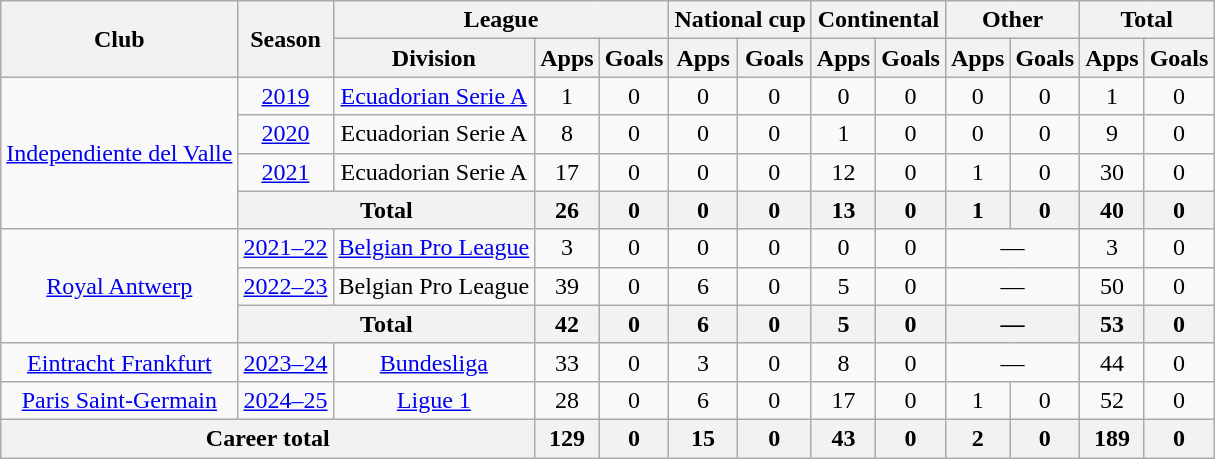<table class="wikitable" style="text-align:center">
<tr>
<th rowspan="2">Club</th>
<th rowspan="2">Season</th>
<th colspan="3">League</th>
<th colspan="2">National cup</th>
<th colspan="2">Continental</th>
<th colspan="2">Other</th>
<th colspan="2">Total</th>
</tr>
<tr>
<th>Division</th>
<th>Apps</th>
<th>Goals</th>
<th>Apps</th>
<th>Goals</th>
<th>Apps</th>
<th>Goals</th>
<th>Apps</th>
<th>Goals</th>
<th>Apps</th>
<th>Goals</th>
</tr>
<tr>
<td rowspan="4"><a href='#'>Independiente del Valle</a></td>
<td><a href='#'>2019</a></td>
<td><a href='#'>Ecuadorian Serie A</a></td>
<td>1</td>
<td>0</td>
<td>0</td>
<td>0</td>
<td>0</td>
<td>0</td>
<td>0</td>
<td>0</td>
<td>1</td>
<td>0</td>
</tr>
<tr>
<td><a href='#'>2020</a></td>
<td>Ecuadorian Serie A</td>
<td>8</td>
<td>0</td>
<td>0</td>
<td>0</td>
<td>1</td>
<td>0</td>
<td>0</td>
<td>0</td>
<td>9</td>
<td>0</td>
</tr>
<tr>
<td><a href='#'>2021</a></td>
<td>Ecuadorian Serie A</td>
<td>17</td>
<td>0</td>
<td>0</td>
<td>0</td>
<td>12</td>
<td>0</td>
<td>1</td>
<td>0</td>
<td>30</td>
<td>0</td>
</tr>
<tr>
<th colspan="2">Total</th>
<th>26</th>
<th>0</th>
<th>0</th>
<th>0</th>
<th>13</th>
<th>0</th>
<th>1</th>
<th>0</th>
<th>40</th>
<th>0</th>
</tr>
<tr>
<td rowspan="3"><a href='#'>Royal Antwerp</a></td>
<td><a href='#'>2021–22</a></td>
<td><a href='#'>Belgian Pro League</a></td>
<td>3</td>
<td>0</td>
<td>0</td>
<td>0</td>
<td>0</td>
<td>0</td>
<td colspan="2">—</td>
<td>3</td>
<td>0</td>
</tr>
<tr>
<td><a href='#'>2022–23</a></td>
<td>Belgian Pro League</td>
<td>39</td>
<td>0</td>
<td>6</td>
<td>0</td>
<td>5</td>
<td>0</td>
<td colspan="2">—</td>
<td>50</td>
<td>0</td>
</tr>
<tr>
<th colspan="2">Total</th>
<th>42</th>
<th>0</th>
<th>6</th>
<th>0</th>
<th>5</th>
<th>0</th>
<th colspan="2">—</th>
<th>53</th>
<th>0</th>
</tr>
<tr>
<td><a href='#'>Eintracht Frankfurt</a></td>
<td><a href='#'>2023–24</a></td>
<td><a href='#'>Bundesliga</a></td>
<td>33</td>
<td>0</td>
<td>3</td>
<td>0</td>
<td>8</td>
<td>0</td>
<td colspan="2">—</td>
<td>44</td>
<td>0</td>
</tr>
<tr>
<td><a href='#'>Paris Saint-Germain</a></td>
<td><a href='#'>2024–25</a></td>
<td><a href='#'>Ligue 1</a></td>
<td>28</td>
<td>0</td>
<td>6</td>
<td>0</td>
<td>17</td>
<td>0</td>
<td>1</td>
<td>0</td>
<td>52</td>
<td>0</td>
</tr>
<tr>
<th colspan="3">Career total</th>
<th>129</th>
<th>0</th>
<th>15</th>
<th>0</th>
<th>43</th>
<th>0</th>
<th>2</th>
<th>0</th>
<th>189</th>
<th>0</th>
</tr>
</table>
